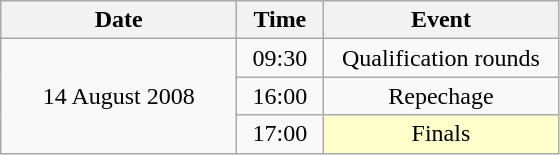<table class = "wikitable" style="text-align:center;">
<tr>
<th width=150>Date</th>
<th width=50>Time</th>
<th width=150>Event</th>
</tr>
<tr>
<td rowspan=3>14 August 2008</td>
<td>09:30</td>
<td>Qualification rounds</td>
</tr>
<tr>
<td>16:00</td>
<td>Repechage</td>
</tr>
<tr>
<td>17:00</td>
<td bgcolor=ffffcc>Finals</td>
</tr>
</table>
